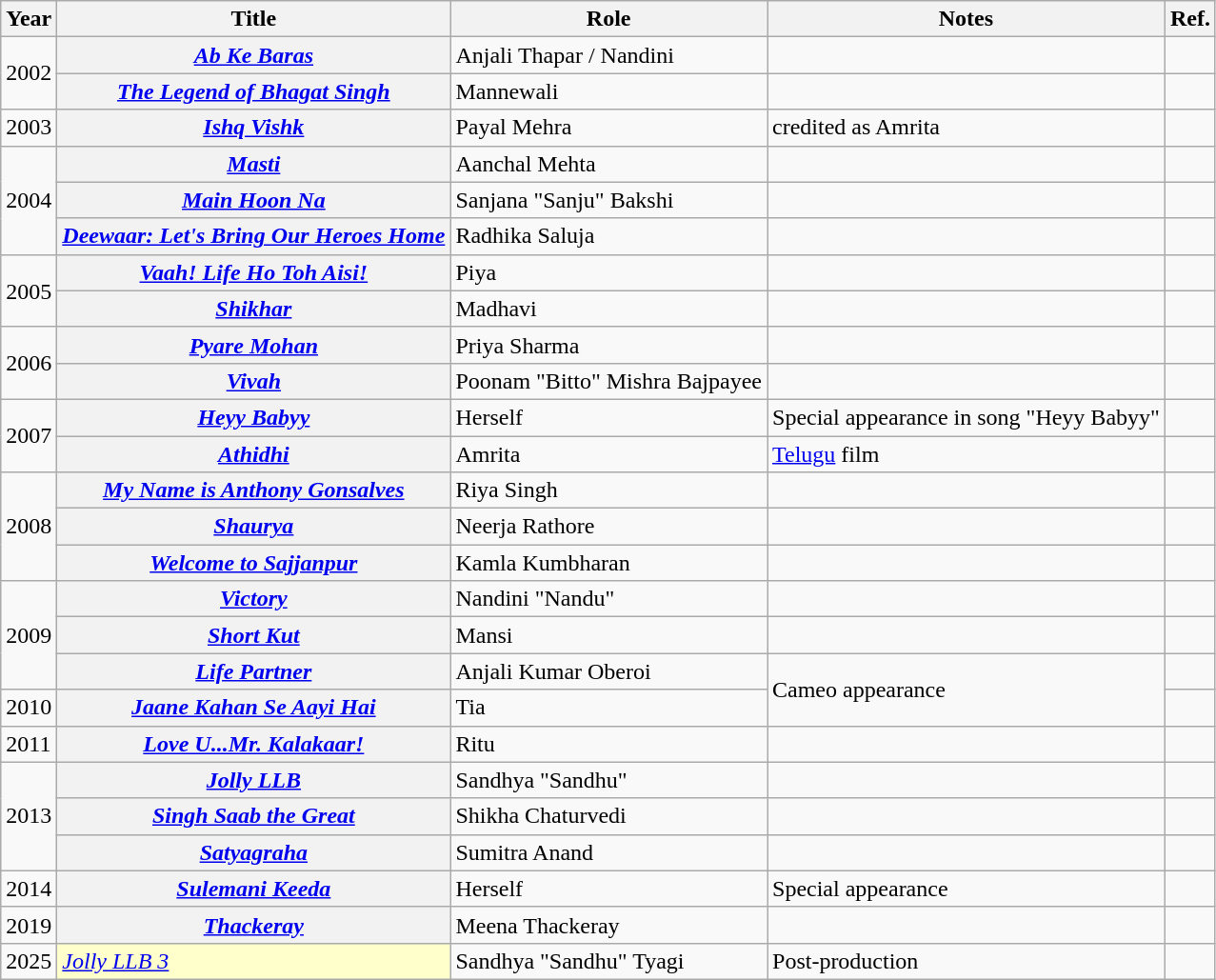<table class="wikitable plainrowheaders sortable">
<tr>
<th scope="col">Year</th>
<th scope="col">Title</th>
<th scope="col">Role</th>
<th scope="col" class="unsortable">Notes</th>
<th scope="col" class="unsortable">Ref.</th>
</tr>
<tr>
<td rowspan="2">2002</td>
<th scope="row"><em><a href='#'>Ab Ke Baras</a></em></th>
<td>Anjali Thapar / Nandini</td>
<td></td>
<td style="text-align:center;"></td>
</tr>
<tr>
<th scope="row"><em><a href='#'>The Legend of Bhagat Singh</a></em></th>
<td>Mannewali</td>
<td></td>
<td style="text-align:center;"></td>
</tr>
<tr>
<td>2003</td>
<th scope="row"><em><a href='#'>Ishq Vishk</a></em></th>
<td>Payal Mehra</td>
<td>credited as Amrita</td>
<td style="text-align:center;"></td>
</tr>
<tr>
<td rowspan="3">2004</td>
<th scope="row"><em><a href='#'>Masti</a></em></th>
<td>Aanchal Mehta</td>
<td></td>
<td style="text-align:center;"></td>
</tr>
<tr>
<th scope="row"><em><a href='#'>Main Hoon Na</a></em></th>
<td>Sanjana "Sanju" Bakshi</td>
<td></td>
<td style="text-align:center;"></td>
</tr>
<tr>
<th scope="row"><em><a href='#'>Deewaar: Let's Bring Our Heroes Home</a></em></th>
<td>Radhika Saluja</td>
<td></td>
<td style="text-align:center;"></td>
</tr>
<tr>
<td rowspan="2">2005</td>
<th scope="row"><em><a href='#'>Vaah! Life Ho Toh Aisi!</a></em></th>
<td>Piya</td>
<td></td>
<td style="text-align:center;"></td>
</tr>
<tr>
<th scope="row"><em><a href='#'>Shikhar</a></em></th>
<td>Madhavi</td>
<td></td>
<td style="text-align:center;"></td>
</tr>
<tr>
<td rowspan="2">2006</td>
<th scope="row"><em><a href='#'>Pyare Mohan</a></em></th>
<td>Priya Sharma</td>
<td></td>
<td style="text-align:center;"></td>
</tr>
<tr>
<th scope="row"><em><a href='#'>Vivah</a></em></th>
<td>Poonam "Bitto" Mishra Bajpayee</td>
<td></td>
<td style="text-align:center;"></td>
</tr>
<tr>
<td rowspan="2">2007</td>
<th scope="row"><em><a href='#'>Heyy Babyy</a></em></th>
<td>Herself</td>
<td>Special appearance in song "Heyy Babyy"</td>
<td style="text-align:center;"></td>
</tr>
<tr>
<th scope="row"><em><a href='#'>Athidhi</a></em></th>
<td>Amrita</td>
<td><a href='#'>Telugu</a> film</td>
<td style="text-align:center;"></td>
</tr>
<tr>
<td rowspan="3">2008</td>
<th scope="row"><em><a href='#'>My Name is Anthony Gonsalves</a></em></th>
<td>Riya Singh</td>
<td></td>
<td style="text-align:center;"></td>
</tr>
<tr>
<th scope="row"><em><a href='#'>Shaurya</a></em></th>
<td>Neerja Rathore</td>
<td></td>
<td style="text-align:center;"></td>
</tr>
<tr>
<th scope="row"><em><a href='#'>Welcome to Sajjanpur</a></em></th>
<td>Kamla Kumbharan</td>
<td></td>
<td style="text-align:center;"></td>
</tr>
<tr>
<td rowspan="3">2009</td>
<th scope="row"><em><a href='#'>Victory</a></em></th>
<td>Nandini "Nandu"</td>
<td></td>
<td style="text-align:center;"></td>
</tr>
<tr>
<th scope="row"><em><a href='#'>Short Kut</a></em></th>
<td>Mansi</td>
<td></td>
<td style="text-align:center;"></td>
</tr>
<tr>
<th scope="row"><em><a href='#'>Life Partner</a></em></th>
<td>Anjali Kumar Oberoi</td>
<td rowspan="2">Cameo appearance</td>
<td style="text-align:center;"></td>
</tr>
<tr>
<td>2010</td>
<th scope="row"><em><a href='#'>Jaane Kahan Se Aayi Hai</a></em></th>
<td>Tia</td>
<td style="text-align:center;"></td>
</tr>
<tr>
<td>2011</td>
<th scope="row"><em><a href='#'>Love U...Mr. Kalakaar!</a></em></th>
<td>Ritu</td>
<td></td>
<td style="text-align:center;"></td>
</tr>
<tr>
<td rowspan="3">2013</td>
<th scope="row"><em><a href='#'>Jolly LLB</a></em></th>
<td>Sandhya "Sandhu"</td>
<td></td>
<td style="text-align:center;"></td>
</tr>
<tr>
<th scope="row"><em><a href='#'>Singh Saab the Great</a></em></th>
<td>Shikha Chaturvedi</td>
<td></td>
<td style="text-align:center;"></td>
</tr>
<tr>
<th scope="row"><em><a href='#'>Satyagraha</a></em></th>
<td>Sumitra Anand</td>
<td></td>
<td style="text-align:center;"></td>
</tr>
<tr>
<td>2014</td>
<th scope="row"><em><a href='#'>Sulemani Keeda</a></em></th>
<td>Herself</td>
<td>Special appearance</td>
<td style="text-align:center;"></td>
</tr>
<tr>
<td>2019</td>
<th scope="row"><em><a href='#'>Thackeray</a></em></th>
<td>Meena Thackeray</td>
<td></td>
<td style="text-align:center;"></td>
</tr>
<tr>
<td>2025</td>
<td style="background:#FFFFCC;"><em><a href='#'>Jolly LLB 3</a></em></td>
<td>Sandhya "Sandhu" Tyagi</td>
<td>Post-production</td>
<td></td>
</tr>
</table>
